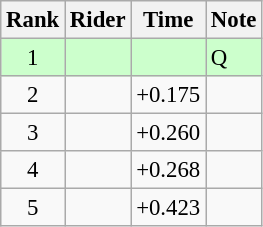<table class="wikitable" style="font-size:95%" style="text-align:center; width:35em;">
<tr>
<th>Rank</th>
<th>Rider</th>
<th>Time</th>
<th>Note</th>
</tr>
<tr bgcolor=ccffcc>
<td align=center>1</td>
<td align=left></td>
<td></td>
<td>Q</td>
</tr>
<tr>
<td align=center>2</td>
<td align=left></td>
<td>+0.175</td>
<td></td>
</tr>
<tr>
<td align=center>3</td>
<td align=left></td>
<td>+0.260</td>
<td></td>
</tr>
<tr>
<td align=center>4</td>
<td align=left></td>
<td>+0.268</td>
<td></td>
</tr>
<tr>
<td align=center>5</td>
<td align=left></td>
<td>+0.423</td>
<td></td>
</tr>
</table>
